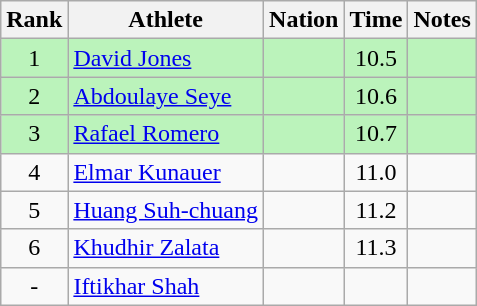<table class="wikitable sortable" style="text-align:center">
<tr>
<th>Rank</th>
<th>Athlete</th>
<th>Nation</th>
<th>Time</th>
<th>Notes</th>
</tr>
<tr bgcolor=bbf3bb>
<td>1</td>
<td align=left><a href='#'>David Jones</a></td>
<td align=left></td>
<td>10.5</td>
<td></td>
</tr>
<tr bgcolor=bbf3bb>
<td>2</td>
<td align=left><a href='#'>Abdoulaye Seye</a></td>
<td align=left></td>
<td>10.6</td>
<td></td>
</tr>
<tr bgcolor=bbf3bb>
<td>3</td>
<td align=left><a href='#'>Rafael Romero</a></td>
<td align=left></td>
<td>10.7</td>
<td></td>
</tr>
<tr>
<td>4</td>
<td align=left><a href='#'>Elmar Kunauer</a></td>
<td align=left></td>
<td>11.0</td>
<td></td>
</tr>
<tr>
<td>5</td>
<td align=left><a href='#'>Huang Suh-chuang</a></td>
<td align=left></td>
<td>11.2</td>
<td></td>
</tr>
<tr>
<td>6</td>
<td align=left><a href='#'>Khudhir Zalata</a></td>
<td align=left></td>
<td>11.3</td>
<td></td>
</tr>
<tr>
<td data-sort-value=7>-</td>
<td align=left><a href='#'>Iftikhar Shah</a></td>
<td align=left></td>
<td></td>
<td></td>
</tr>
</table>
